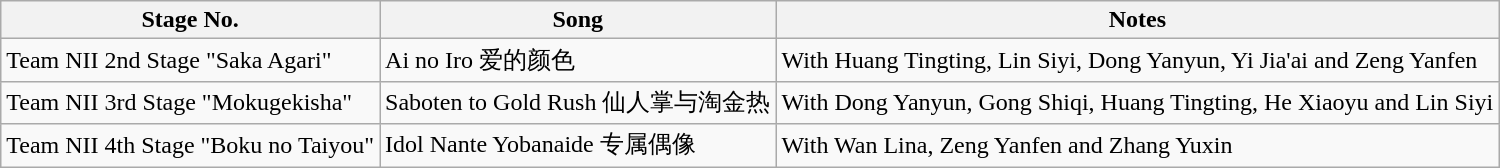<table class="wikitable">
<tr>
<th>Stage No.</th>
<th>Song</th>
<th>Notes</th>
</tr>
<tr>
<td>Team NII 2nd Stage "Saka Agari"</td>
<td>Ai no Iro 爱的颜色</td>
<td>With Huang Tingting, Lin Siyi, Dong Yanyun, Yi Jia'ai and Zeng Yanfen</td>
</tr>
<tr>
<td>Team NII 3rd Stage "Mokugekisha"</td>
<td>Saboten to Gold Rush 仙人掌与淘金热</td>
<td>With Dong Yanyun, Gong Shiqi, Huang Tingting, He Xiaoyu and Lin Siyi</td>
</tr>
<tr>
<td>Team NII 4th Stage "Boku no Taiyou"</td>
<td>Idol Nante Yobanaide 专属偶像</td>
<td>With Wan Lina, Zeng Yanfen and Zhang Yuxin</td>
</tr>
</table>
